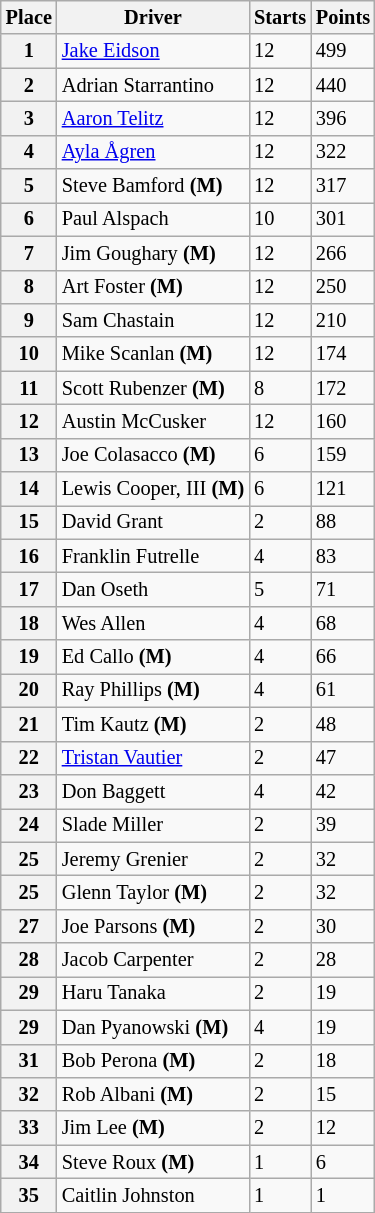<table class="wikitable" border="1" style="font-size: 85%;">
<tr>
<th>Place</th>
<th>Driver</th>
<th>Starts</th>
<th>Points</th>
</tr>
<tr>
<th>1</th>
<td> <a href='#'>Jake Eidson</a></td>
<td>12</td>
<td>499</td>
</tr>
<tr>
<th>2</th>
<td> Adrian Starrantino</td>
<td>12</td>
<td>440</td>
</tr>
<tr>
<th>3</th>
<td> <a href='#'>Aaron Telitz</a></td>
<td>12</td>
<td>396</td>
</tr>
<tr>
<th>4</th>
<td> <a href='#'>Ayla Ågren</a></td>
<td>12</td>
<td>322</td>
</tr>
<tr>
<th>5</th>
<td> Steve Bamford <strong>(M)</strong></td>
<td>12</td>
<td>317</td>
</tr>
<tr>
<th>6</th>
<td> Paul Alspach</td>
<td>10</td>
<td>301</td>
</tr>
<tr>
<th>7</th>
<td> Jim Goughary <strong>(M)</strong></td>
<td>12</td>
<td>266</td>
</tr>
<tr>
<th>8</th>
<td> Art Foster <strong>(M)</strong></td>
<td>12</td>
<td>250</td>
</tr>
<tr>
<th>9</th>
<td> Sam Chastain</td>
<td>12</td>
<td>210</td>
</tr>
<tr>
<th>10</th>
<td> Mike Scanlan <strong>(M)</strong></td>
<td>12</td>
<td>174</td>
</tr>
<tr>
<th>11</th>
<td> Scott Rubenzer <strong>(M)</strong></td>
<td>8</td>
<td>172</td>
</tr>
<tr>
<th>12</th>
<td> Austin McCusker</td>
<td>12</td>
<td>160</td>
</tr>
<tr>
<th>13</th>
<td> Joe Colasacco <strong>(M)</strong></td>
<td>6</td>
<td>159</td>
</tr>
<tr>
<th>14</th>
<td> Lewis Cooper, III <strong>(M)</strong></td>
<td>6</td>
<td>121</td>
</tr>
<tr>
<th>15</th>
<td> David Grant</td>
<td>2</td>
<td>88</td>
</tr>
<tr>
<th>16</th>
<td> Franklin Futrelle</td>
<td>4</td>
<td>83</td>
</tr>
<tr>
<th>17</th>
<td> Dan Oseth</td>
<td>5</td>
<td>71</td>
</tr>
<tr>
<th>18</th>
<td> Wes Allen</td>
<td>4</td>
<td>68</td>
</tr>
<tr>
<th>19</th>
<td> Ed Callo <strong>(M)</strong></td>
<td>4</td>
<td>66</td>
</tr>
<tr>
<th>20</th>
<td> Ray Phillips <strong>(M)</strong></td>
<td>4</td>
<td>61</td>
</tr>
<tr>
<th>21</th>
<td> Tim Kautz <strong>(M)</strong></td>
<td>2</td>
<td>48</td>
</tr>
<tr>
<th>22</th>
<td> <a href='#'>Tristan Vautier</a></td>
<td>2</td>
<td>47</td>
</tr>
<tr>
<th>23</th>
<td> Don Baggett</td>
<td>4</td>
<td>42</td>
</tr>
<tr>
<th>24</th>
<td> Slade Miller</td>
<td>2</td>
<td>39</td>
</tr>
<tr>
<th>25</th>
<td> Jeremy Grenier</td>
<td>2</td>
<td>32</td>
</tr>
<tr>
<th>25</th>
<td> Glenn Taylor <strong>(M)</strong></td>
<td>2</td>
<td>32</td>
</tr>
<tr>
<th>27</th>
<td> Joe Parsons <strong>(M)</strong></td>
<td>2</td>
<td>30</td>
</tr>
<tr>
<th>28</th>
<td> Jacob Carpenter</td>
<td>2</td>
<td>28</td>
</tr>
<tr>
<th>29</th>
<td> Haru Tanaka</td>
<td>2</td>
<td>19</td>
</tr>
<tr>
<th>29</th>
<td> Dan Pyanowski <strong>(M)</strong></td>
<td>4</td>
<td>19</td>
</tr>
<tr>
<th>31</th>
<td> Bob Perona <strong>(M)</strong></td>
<td>2</td>
<td>18</td>
</tr>
<tr>
<th>32</th>
<td> Rob Albani <strong>(M)</strong></td>
<td>2</td>
<td>15</td>
</tr>
<tr>
<th>33</th>
<td> Jim Lee <strong>(M)</strong></td>
<td>2</td>
<td>12</td>
</tr>
<tr>
<th>34</th>
<td> Steve Roux <strong>(M)</strong></td>
<td>1</td>
<td>6</td>
</tr>
<tr>
<th>35</th>
<td> Caitlin Johnston</td>
<td>1</td>
<td>1</td>
</tr>
</table>
